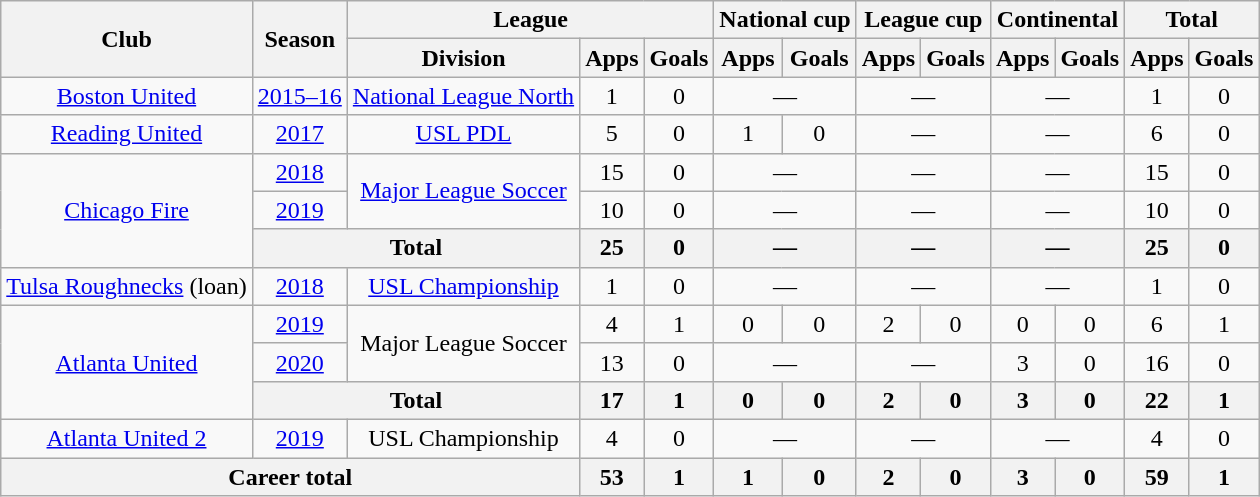<table class="wikitable" style="text-align:center">
<tr>
<th rowspan="2">Club</th>
<th rowspan="2">Season</th>
<th colspan="3">League</th>
<th colspan="2">National cup</th>
<th colspan="2">League cup</th>
<th colspan="2">Continental</th>
<th colspan="2">Total</th>
</tr>
<tr>
<th>Division</th>
<th>Apps</th>
<th>Goals</th>
<th>Apps</th>
<th>Goals</th>
<th>Apps</th>
<th>Goals</th>
<th>Apps</th>
<th>Goals</th>
<th>Apps</th>
<th>Goals</th>
</tr>
<tr>
<td><a href='#'>Boston United</a></td>
<td><a href='#'>2015–16</a></td>
<td><a href='#'>National League North</a></td>
<td>1</td>
<td>0</td>
<td colspan="2">—</td>
<td colspan="2">—</td>
<td colspan="2">—</td>
<td>1</td>
<td>0</td>
</tr>
<tr>
<td><a href='#'>Reading United</a></td>
<td><a href='#'>2017</a></td>
<td><a href='#'>USL PDL</a></td>
<td>5</td>
<td>0</td>
<td>1</td>
<td>0</td>
<td colspan="2">—</td>
<td colspan="2">—</td>
<td>6</td>
<td>0</td>
</tr>
<tr>
<td rowspan="3"><a href='#'>Chicago Fire</a></td>
<td><a href='#'>2018</a></td>
<td rowspan="2"><a href='#'>Major League Soccer</a></td>
<td>15</td>
<td>0</td>
<td colspan="2">—</td>
<td colspan="2">—</td>
<td colspan="2">—</td>
<td>15</td>
<td>0</td>
</tr>
<tr>
<td><a href='#'>2019</a></td>
<td>10</td>
<td>0</td>
<td colspan="2">—</td>
<td colspan="2">—</td>
<td colspan="2">—</td>
<td>10</td>
<td>0</td>
</tr>
<tr>
<th colspan="2">Total</th>
<th>25</th>
<th>0</th>
<th colspan="2">—</th>
<th colspan="2">—</th>
<th colspan="2">—</th>
<th>25</th>
<th>0</th>
</tr>
<tr>
<td><a href='#'>Tulsa Roughnecks</a> (loan)</td>
<td><a href='#'>2018</a></td>
<td><a href='#'>USL Championship</a></td>
<td>1</td>
<td>0</td>
<td colspan="2">—</td>
<td colspan="2">—</td>
<td colspan="2">—</td>
<td>1</td>
<td>0</td>
</tr>
<tr>
<td rowspan="3"><a href='#'>Atlanta United</a></td>
<td><a href='#'>2019</a></td>
<td rowspan="2">Major League Soccer</td>
<td>4</td>
<td>1</td>
<td>0</td>
<td>0</td>
<td>2</td>
<td>0</td>
<td>0</td>
<td>0</td>
<td>6</td>
<td>1</td>
</tr>
<tr>
<td><a href='#'>2020</a></td>
<td>13</td>
<td>0</td>
<td colspan="2">—</td>
<td colspan="2">—</td>
<td>3</td>
<td>0</td>
<td>16</td>
<td>0</td>
</tr>
<tr>
<th colspan="2">Total</th>
<th>17</th>
<th>1</th>
<th>0</th>
<th>0</th>
<th>2</th>
<th>0</th>
<th>3</th>
<th>0</th>
<th>22</th>
<th>1</th>
</tr>
<tr>
<td><a href='#'>Atlanta United 2</a></td>
<td><a href='#'>2019</a></td>
<td>USL Championship</td>
<td>4</td>
<td>0</td>
<td colspan="2">—</td>
<td colspan="2">—</td>
<td colspan="2">—</td>
<td>4</td>
<td>0</td>
</tr>
<tr>
<th colspan="3">Career total</th>
<th>53</th>
<th>1</th>
<th>1</th>
<th>0</th>
<th>2</th>
<th>0</th>
<th>3</th>
<th>0</th>
<th>59</th>
<th>1</th>
</tr>
</table>
